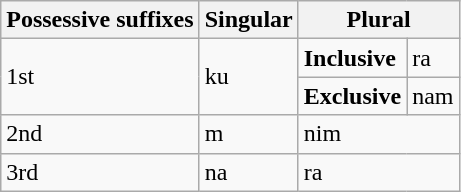<table class="wikitable">
<tr>
<th>Possessive suffixes</th>
<th>Singular</th>
<th colspan="2">Plural</th>
</tr>
<tr>
<td rowspan="2">1st</td>
<td rowspan="2">ku</td>
<td><strong>Inclusive</strong></td>
<td>ra</td>
</tr>
<tr>
<td><strong>Exclusive</strong></td>
<td>nam</td>
</tr>
<tr>
<td>2nd</td>
<td>m</td>
<td colspan="2">nim</td>
</tr>
<tr>
<td>3rd</td>
<td>na</td>
<td colspan="2">ra</td>
</tr>
</table>
